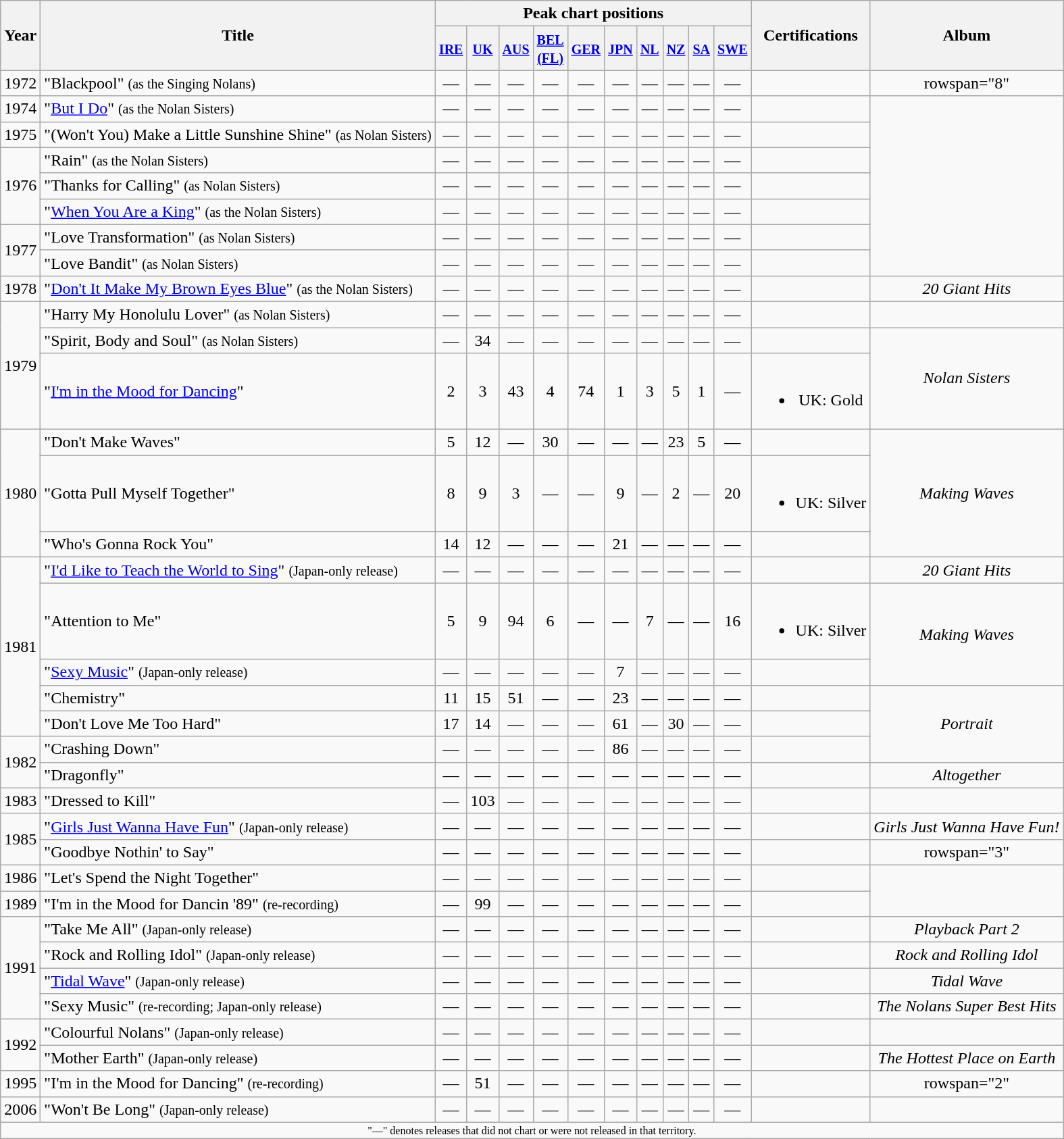<table class="wikitable" style="text-align:center">
<tr>
<th scope="col" rowspan="2">Year</th>
<th scope="col" rowspan="2">Title</th>
<th scope="col" colspan="10">Peak chart positions</th>
<th scope="col" rowspan="2">Certifications</th>
<th scope="col" rowspan="2">Album</th>
</tr>
<tr>
<th scope="col"><small><a href='#'>IRE</a></small><br></th>
<th scope="col"><small><a href='#'>UK</a></small><br></th>
<th scope="col"><small><a href='#'>AUS</a></small><br></th>
<th scope="col"><small><a href='#'>BEL<br>(FL)</a></small><br></th>
<th scope="col"><small><a href='#'>GER</a></small><br></th>
<th scope="col"><small><a href='#'>JPN</a></small></th>
<th scope="col"><small><a href='#'>NL</a></small><br></th>
<th scope="col"><small><a href='#'>NZ</a></small><br></th>
<th scope="col"><small><a href='#'>SA</a></small><br></th>
<th scope="col"><small><a href='#'>SWE</a></small><br></th>
</tr>
<tr>
<td>1972</td>
<td style="text-align:left">"Blackpool" <small>(as the Singing Nolans)</small></td>
<td>—</td>
<td>—</td>
<td>—</td>
<td>—</td>
<td>—</td>
<td>—</td>
<td>—</td>
<td>—</td>
<td>—</td>
<td>—</td>
<td></td>
<td>rowspan="8" </td>
</tr>
<tr>
<td>1974</td>
<td style="text-align:left">"<a href='#'>But I Do</a>" <small>(as the Nolan Sisters)</small></td>
<td>—</td>
<td>—</td>
<td>—</td>
<td>—</td>
<td>—</td>
<td>—</td>
<td>—</td>
<td>—</td>
<td>—</td>
<td>—</td>
<td></td>
</tr>
<tr>
<td>1975</td>
<td style="text-align:left">"(Won't You) Make a Little Sunshine Shine" <small>(as Nolan Sisters)</small></td>
<td>—</td>
<td>—</td>
<td>—</td>
<td>—</td>
<td>—</td>
<td>—</td>
<td>—</td>
<td>—</td>
<td>—</td>
<td>—</td>
<td></td>
</tr>
<tr>
<td rowspan="3">1976</td>
<td style="text-align:left">"Rain" <small>(as the Nolan Sisters)</small></td>
<td>—</td>
<td>—</td>
<td>—</td>
<td>—</td>
<td>—</td>
<td>—</td>
<td>—</td>
<td>—</td>
<td>—</td>
<td>—</td>
<td></td>
</tr>
<tr>
<td style="text-align:left">"Thanks for Calling" <small>(as Nolan Sisters)</small></td>
<td>—</td>
<td>—</td>
<td>—</td>
<td>—</td>
<td>—</td>
<td>—</td>
<td>—</td>
<td>—</td>
<td>—</td>
<td>—</td>
<td></td>
</tr>
<tr>
<td style="text-align:left">"<a href='#'>When You Are a King</a>" <small>(as the Nolan Sisters)</small></td>
<td>—</td>
<td>—</td>
<td>—</td>
<td>—</td>
<td>—</td>
<td>—</td>
<td>—</td>
<td>—</td>
<td>—</td>
<td>—</td>
<td></td>
</tr>
<tr>
<td rowspan="2">1977</td>
<td style="text-align:left">"Love Transformation" <small>(as Nolan Sisters)</small></td>
<td>—</td>
<td>—</td>
<td>—</td>
<td>—</td>
<td>—</td>
<td>—</td>
<td>—</td>
<td>—</td>
<td>—</td>
<td>—</td>
<td></td>
</tr>
<tr>
<td style="text-align:left">"Love Bandit" <small>(as Nolan Sisters)</small></td>
<td>—</td>
<td>—</td>
<td>—</td>
<td>—</td>
<td>—</td>
<td>—</td>
<td>—</td>
<td>—</td>
<td>—</td>
<td>—</td>
<td></td>
</tr>
<tr>
<td>1978</td>
<td style="text-align:left">"<a href='#'>Don't It Make My Brown Eyes Blue</a>" <small>(as the Nolan Sisters)</small></td>
<td>—</td>
<td>—</td>
<td>—</td>
<td>—</td>
<td>—</td>
<td>—</td>
<td>—</td>
<td>—</td>
<td>—</td>
<td>—</td>
<td></td>
<td><em>20 Giant Hits</em></td>
</tr>
<tr>
<td rowspan="3">1979</td>
<td style="text-align:left">"Harry My Honolulu Lover" <small>(as Nolan Sisters)</small></td>
<td>—</td>
<td>—</td>
<td>—</td>
<td>—</td>
<td>—</td>
<td>—</td>
<td>—</td>
<td>—</td>
<td>—</td>
<td>—</td>
<td></td>
<td></td>
</tr>
<tr>
<td style="text-align:left">"Spirit, Body and Soul" <small>(as Nolan Sisters)</small></td>
<td>—</td>
<td>34</td>
<td>—</td>
<td>—</td>
<td>—</td>
<td>—</td>
<td>—</td>
<td>—</td>
<td>—</td>
<td>—</td>
<td></td>
<td rowspan="2"><em>Nolan Sisters</em></td>
</tr>
<tr>
<td style="text-align:left">"<a href='#'>I'm in the Mood for Dancing</a>"</td>
<td>2</td>
<td>3</td>
<td>43</td>
<td>4</td>
<td>74</td>
<td>1</td>
<td>3</td>
<td>5</td>
<td>1</td>
<td>—</td>
<td><br><ul><li>UK: Gold</li></ul></td>
</tr>
<tr>
<td rowspan="3">1980</td>
<td style="text-align:left">"Don't Make Waves"</td>
<td>5</td>
<td>12</td>
<td>—</td>
<td>30</td>
<td>—</td>
<td>—</td>
<td>—</td>
<td>23</td>
<td>5</td>
<td>—</td>
<td></td>
<td rowspan="3"><em>Making Waves</em></td>
</tr>
<tr>
<td style="text-align:left">"Gotta Pull Myself Together"</td>
<td>8</td>
<td>9</td>
<td>3</td>
<td>—</td>
<td>—</td>
<td>9</td>
<td>—</td>
<td>2</td>
<td>—</td>
<td>20</td>
<td><br><ul><li>UK: Silver</li></ul></td>
</tr>
<tr>
<td style="text-align:left">"Who's Gonna Rock You"</td>
<td>14</td>
<td>12</td>
<td>—</td>
<td>—</td>
<td>—</td>
<td>21</td>
<td>—</td>
<td>—</td>
<td>—</td>
<td>—</td>
<td></td>
</tr>
<tr>
<td rowspan="5">1981</td>
<td style="text-align:left">"<a href='#'>I'd Like to Teach the World to Sing</a>" <small>(Japan-only release)</small></td>
<td>—</td>
<td>—</td>
<td>—</td>
<td>—</td>
<td>—</td>
<td>—</td>
<td>—</td>
<td>—</td>
<td>—</td>
<td>—</td>
<td></td>
<td><em>20 Giant Hits</em></td>
</tr>
<tr>
<td style="text-align:left">"Attention to Me"</td>
<td>5</td>
<td>9</td>
<td>94</td>
<td>6</td>
<td>—</td>
<td>—</td>
<td>7</td>
<td>—</td>
<td>—</td>
<td>16</td>
<td><br><ul><li>UK: Silver</li></ul></td>
<td rowspan="2"><em>Making Waves</em></td>
</tr>
<tr>
<td style="text-align:left">"<a href='#'>Sexy Music</a>" <small>(Japan-only release)</small></td>
<td>—</td>
<td>—</td>
<td>—</td>
<td>—</td>
<td>—</td>
<td>7</td>
<td>—</td>
<td>—</td>
<td>—</td>
<td>—</td>
<td></td>
</tr>
<tr>
<td style="text-align:left">"Chemistry"</td>
<td>11</td>
<td>15</td>
<td>51</td>
<td>—</td>
<td>—</td>
<td>23</td>
<td>—</td>
<td>—</td>
<td>—</td>
<td>—</td>
<td></td>
<td rowspan="3"><em>Portrait</em></td>
</tr>
<tr>
<td style="text-align:left">"Don't Love Me Too Hard"</td>
<td>17</td>
<td>14</td>
<td>—</td>
<td>—</td>
<td>—</td>
<td>61</td>
<td>—</td>
<td>30</td>
<td>—</td>
<td>—</td>
<td></td>
</tr>
<tr>
<td rowspan="2">1982</td>
<td style="text-align:left">"Crashing Down"</td>
<td>—</td>
<td>—</td>
<td>—</td>
<td>—</td>
<td>—</td>
<td>86</td>
<td>—</td>
<td>—</td>
<td>—</td>
<td>—</td>
<td></td>
</tr>
<tr>
<td style="text-align:left">"Dragonfly"</td>
<td>—</td>
<td>—</td>
<td>—</td>
<td>—</td>
<td>—</td>
<td>—</td>
<td>—</td>
<td>—</td>
<td>—</td>
<td>—</td>
<td></td>
<td><em>Altogether</em></td>
</tr>
<tr>
<td>1983</td>
<td style="text-align:left">"Dressed to Kill"</td>
<td>—</td>
<td>103</td>
<td>—</td>
<td>—</td>
<td>—</td>
<td>—</td>
<td>—</td>
<td>—</td>
<td>—</td>
<td>—</td>
<td></td>
<td></td>
</tr>
<tr>
<td rowspan="2">1985</td>
<td style="text-align:left">"<a href='#'>Girls Just Wanna Have Fun</a>" <small>(Japan-only release)</small></td>
<td>—</td>
<td>—</td>
<td>—</td>
<td>—</td>
<td>—</td>
<td>—</td>
<td>—</td>
<td>—</td>
<td>—</td>
<td>—</td>
<td></td>
<td><em>Girls Just Wanna Have Fun!</em></td>
</tr>
<tr>
<td style="text-align:left">"Goodbye Nothin' to Say"</td>
<td>—</td>
<td>—</td>
<td>—</td>
<td>—</td>
<td>—</td>
<td>—</td>
<td>—</td>
<td>—</td>
<td>—</td>
<td>—</td>
<td></td>
<td>rowspan="3" </td>
</tr>
<tr>
<td>1986</td>
<td style="text-align:left">"Let's Spend the Night Together"</td>
<td>—</td>
<td>—</td>
<td>—</td>
<td>—</td>
<td>—</td>
<td>—</td>
<td>—</td>
<td>—</td>
<td>—</td>
<td>—</td>
<td></td>
</tr>
<tr>
<td>1989</td>
<td style="text-align:left">"I'm in the Mood for Dancin '89" <small>(re-recording)</small></td>
<td>—</td>
<td>99</td>
<td>—</td>
<td>—</td>
<td>—</td>
<td>—</td>
<td>—</td>
<td>—</td>
<td>—</td>
<td>—</td>
<td></td>
</tr>
<tr>
<td rowspan="4">1991</td>
<td style="text-align:left">"Take Me All" <small>(Japan-only release)</small></td>
<td>—</td>
<td>—</td>
<td>—</td>
<td>—</td>
<td>—</td>
<td>—</td>
<td>—</td>
<td>—</td>
<td>—</td>
<td>—</td>
<td></td>
<td><em>Playback Part 2</em></td>
</tr>
<tr>
<td style="text-align:left">"Rock and Rolling Idol" <small>(Japan-only release)</small></td>
<td>—</td>
<td>—</td>
<td>—</td>
<td>—</td>
<td>—</td>
<td>—</td>
<td>—</td>
<td>—</td>
<td>—</td>
<td>—</td>
<td></td>
<td><em>Rock and Rolling Idol</em></td>
</tr>
<tr>
<td style="text-align:left">"<a href='#'>Tidal Wave</a>" <small>(Japan-only release)</small></td>
<td>—</td>
<td>—</td>
<td>—</td>
<td>—</td>
<td>—</td>
<td>—</td>
<td>—</td>
<td>—</td>
<td>—</td>
<td>—</td>
<td></td>
<td><em>Tidal Wave</em></td>
</tr>
<tr>
<td style="text-align:left">"Sexy Music" <small>(re-recording; Japan-only release)</small></td>
<td>—</td>
<td>—</td>
<td>—</td>
<td>—</td>
<td>—</td>
<td>—</td>
<td>—</td>
<td>—</td>
<td>—</td>
<td>—</td>
<td></td>
<td><em>The Nolans Super Best Hits</em></td>
</tr>
<tr>
<td rowspan="2">1992</td>
<td style="text-align:left">"Colourful Nolans" <small>(Japan-only release)</small></td>
<td>—</td>
<td>—</td>
<td>—</td>
<td>—</td>
<td>—</td>
<td>—</td>
<td>—</td>
<td>—</td>
<td>—</td>
<td>—</td>
<td></td>
<td></td>
</tr>
<tr>
<td style="text-align:left">"Mother Earth" <small>(Japan-only release)</small></td>
<td>—</td>
<td>—</td>
<td>—</td>
<td>—</td>
<td>—</td>
<td>—</td>
<td>—</td>
<td>—</td>
<td>—</td>
<td>—</td>
<td></td>
<td><em>The Hottest Place on Earth</em></td>
</tr>
<tr>
<td>1995</td>
<td style="text-align:left">"I'm in the Mood for Dancing" <small>(re-recording)</small></td>
<td>—</td>
<td>51</td>
<td>—</td>
<td>—</td>
<td>—</td>
<td>—</td>
<td>—</td>
<td>—</td>
<td>—</td>
<td>—</td>
<td></td>
<td>rowspan="2" </td>
</tr>
<tr>
<td>2006</td>
<td style="text-align:left">"Won't Be Long" <small>(Japan-only release)</small></td>
<td>—</td>
<td>—</td>
<td>—</td>
<td>—</td>
<td>—</td>
<td>—</td>
<td>—</td>
<td>—</td>
<td>—</td>
<td>—</td>
<td></td>
</tr>
<tr>
<td colspan="14" style="font-size:8pt">"—" denotes releases that did not chart or were not released in that territory.</td>
</tr>
</table>
